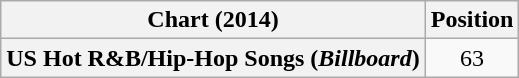<table class="wikitable plainrowheaders">
<tr>
<th scope="col">Chart (2014)</th>
<th scope="col">Position</th>
</tr>
<tr>
<th scope="row">US Hot R&B/Hip-Hop Songs (<em>Billboard</em>)</th>
<td style="text-align:center;">63</td>
</tr>
</table>
